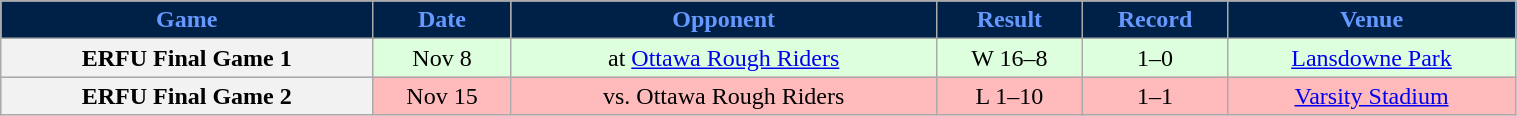<table class="wikitable" width="80%">
<tr align="center"  style="background:#002147;color:#6699FF;">
<td><strong>Game</strong></td>
<td><strong>Date</strong></td>
<td><strong>Opponent</strong></td>
<td><strong>Result</strong></td>
<td><strong>Record</strong></td>
<td><strong>Venue</strong></td>
</tr>
<tr align="center" bgcolor="#ddffdd">
<th>ERFU Final Game 1</th>
<td>Nov 8</td>
<td>at <a href='#'>Ottawa Rough Riders</a></td>
<td>W 16–8</td>
<td>1–0</td>
<td><a href='#'>Lansdowne Park</a></td>
</tr>
<tr align="center" bgcolor="#ffbbbb">
<th>ERFU Final Game 2</th>
<td>Nov 15</td>
<td>vs. Ottawa Rough Riders</td>
<td>L 1–10</td>
<td>1–1</td>
<td><a href='#'>Varsity Stadium</a></td>
</tr>
</table>
